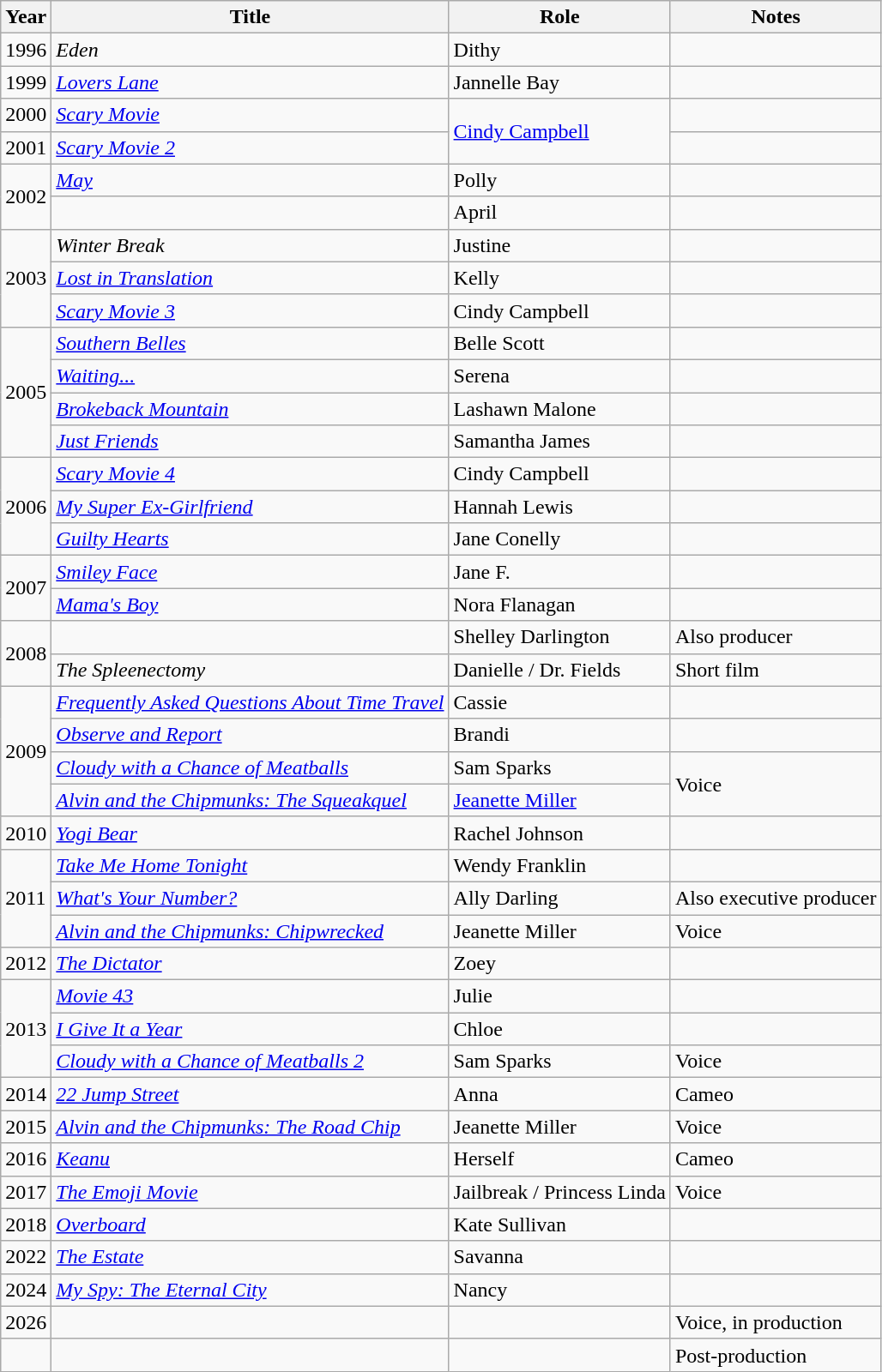<table class="wikitable sortable">
<tr>
<th>Year</th>
<th>Title</th>
<th>Role</th>
<th class="unsortable">Notes</th>
</tr>
<tr>
<td>1996</td>
<td><em>Eden</em></td>
<td>Dithy</td>
<td></td>
</tr>
<tr>
<td>1999</td>
<td><em><a href='#'>Lovers Lane</a></em></td>
<td>Jannelle Bay</td>
<td></td>
</tr>
<tr>
<td>2000</td>
<td><em><a href='#'>Scary Movie</a></em></td>
<td rowspan="2"><a href='#'>Cindy Campbell</a></td>
<td></td>
</tr>
<tr>
<td>2001</td>
<td><em><a href='#'>Scary Movie 2</a></em></td>
<td></td>
</tr>
<tr>
<td rowspan="2">2002</td>
<td><em><a href='#'>May</a></em></td>
<td>Polly</td>
<td></td>
</tr>
<tr>
<td><em></em></td>
<td>April</td>
<td></td>
</tr>
<tr>
<td rowspan="3">2003</td>
<td><em>Winter Break</em></td>
<td>Justine</td>
<td></td>
</tr>
<tr>
<td><em><a href='#'>Lost in Translation</a></em></td>
<td>Kelly</td>
<td></td>
</tr>
<tr>
<td><em><a href='#'>Scary Movie 3</a></em></td>
<td>Cindy Campbell</td>
<td></td>
</tr>
<tr>
<td rowspan="4">2005</td>
<td><em><a href='#'>Southern Belles</a></em></td>
<td>Belle Scott</td>
<td></td>
</tr>
<tr>
<td><em><a href='#'>Waiting...</a></em></td>
<td>Serena</td>
<td></td>
</tr>
<tr>
<td><em><a href='#'>Brokeback Mountain</a></em></td>
<td>Lashawn Malone</td>
<td></td>
</tr>
<tr>
<td><em><a href='#'>Just Friends</a></em></td>
<td>Samantha James</td>
<td></td>
</tr>
<tr>
<td rowspan="3">2006</td>
<td><em><a href='#'>Scary Movie 4</a></em></td>
<td>Cindy Campbell</td>
<td></td>
</tr>
<tr>
<td><em><a href='#'>My Super Ex-Girlfriend</a></em></td>
<td>Hannah Lewis</td>
<td></td>
</tr>
<tr>
<td><em><a href='#'>Guilty Hearts</a></em></td>
<td>Jane Conelly</td>
<td></td>
</tr>
<tr>
<td rowspan="2">2007</td>
<td><em><a href='#'>Smiley Face</a></em></td>
<td>Jane F.</td>
<td></td>
</tr>
<tr>
<td><em><a href='#'>Mama's Boy</a></em></td>
<td>Nora Flanagan</td>
<td></td>
</tr>
<tr>
<td rowspan="2">2008</td>
<td><em></em></td>
<td>Shelley Darlington</td>
<td>Also producer</td>
</tr>
<tr>
<td><em>The Spleenectomy</em></td>
<td>Danielle / Dr. Fields</td>
<td>Short film</td>
</tr>
<tr>
<td rowspan="4">2009</td>
<td><em><a href='#'>Frequently Asked Questions About Time Travel</a></em></td>
<td>Cassie</td>
<td></td>
</tr>
<tr>
<td><em><a href='#'>Observe and Report</a></em></td>
<td>Brandi</td>
<td></td>
</tr>
<tr>
<td><em><a href='#'>Cloudy with a Chance of Meatballs</a></em></td>
<td>Sam Sparks</td>
<td rowspan="2">Voice</td>
</tr>
<tr>
<td><em><a href='#'>Alvin and the Chipmunks: The Squeakquel</a></em></td>
<td><a href='#'>Jeanette Miller</a></td>
</tr>
<tr>
<td>2010</td>
<td><em><a href='#'>Yogi Bear</a></em></td>
<td>Rachel Johnson</td>
<td></td>
</tr>
<tr>
<td rowspan="3">2011</td>
<td><em><a href='#'>Take Me Home Tonight</a></em></td>
<td>Wendy Franklin</td>
<td></td>
</tr>
<tr>
<td><em><a href='#'>What's Your Number?</a></em></td>
<td>Ally Darling</td>
<td>Also executive producer</td>
</tr>
<tr>
<td><em><a href='#'>Alvin and the Chipmunks: Chipwrecked</a></em></td>
<td>Jeanette Miller</td>
<td>Voice</td>
</tr>
<tr>
<td>2012</td>
<td><em><a href='#'>The Dictator</a></em></td>
<td>Zoey</td>
<td></td>
</tr>
<tr>
<td rowspan="3">2013</td>
<td><em><a href='#'>Movie 43</a></em></td>
<td>Julie</td>
<td></td>
</tr>
<tr>
<td><em><a href='#'>I Give It a Year</a></em></td>
<td>Chloe</td>
<td></td>
</tr>
<tr>
<td><em><a href='#'>Cloudy with a Chance of Meatballs 2</a></em></td>
<td>Sam Sparks</td>
<td>Voice</td>
</tr>
<tr>
<td>2014</td>
<td><em><a href='#'>22 Jump Street</a></em></td>
<td>Anna</td>
<td>Cameo</td>
</tr>
<tr>
<td>2015</td>
<td><em><a href='#'>Alvin and the Chipmunks: The Road Chip</a></em></td>
<td>Jeanette Miller</td>
<td>Voice</td>
</tr>
<tr>
<td>2016</td>
<td><em><a href='#'>Keanu</a></em></td>
<td>Herself</td>
<td>Cameo</td>
</tr>
<tr>
<td>2017</td>
<td><em><a href='#'>The Emoji Movie</a></em></td>
<td>Jailbreak / Princess Linda</td>
<td>Voice</td>
</tr>
<tr>
<td>2018</td>
<td><em><a href='#'>Overboard</a></em></td>
<td>Kate Sullivan</td>
<td></td>
</tr>
<tr>
<td>2022</td>
<td><em><a href='#'>The Estate</a></em></td>
<td>Savanna</td>
<td></td>
</tr>
<tr>
<td>2024</td>
<td><em><a href='#'>My Spy: The Eternal City</a></em></td>
<td>Nancy</td>
<td></td>
</tr>
<tr>
<td>2026</td>
<td></td>
<td></td>
<td>Voice, in production</td>
</tr>
<tr>
<td></td>
<td></td>
<td></td>
<td>Post-production</td>
</tr>
</table>
